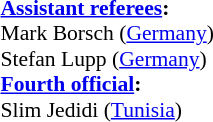<table width=50% style="font-size: 90%">
<tr>
<td><br><strong><a href='#'>Assistant referees</a>:</strong>
<br>Mark Borsch (<a href='#'>Germany</a>)
<br>Stefan Lupp (<a href='#'>Germany</a>)
<br><strong><a href='#'>Fourth official</a>:</strong>
<br>Slim Jedidi (<a href='#'>Tunisia</a>)</td>
</tr>
</table>
